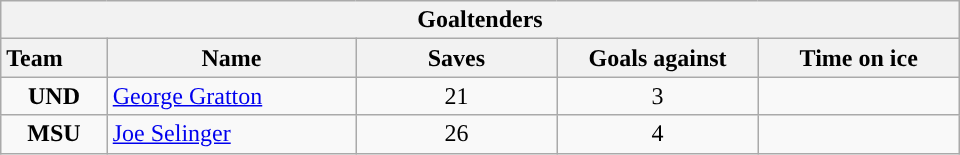<table class="wikitable" style="width:40em; text-align:right;">
<tr>
<th colspan=5>Goaltenders</th>
</tr>
<tr>
<th style="width:4em; text-align:left;">Team</th>
<th style="width:10em;">Name</th>
<th style="width:8em;">Saves</th>
<th style="width:8em;">Goals against</th>
<th style="width:8em;">Time on ice</th>
</tr>
<tr>
<td align=center><strong>UND</strong></td>
<td style="text-align:left;"><a href='#'>George Gratton</a></td>
<td align=center>21</td>
<td align=center>3</td>
<td align=center></td>
</tr>
<tr>
<td align=center><strong>MSU</strong></td>
<td style="text-align:left;"><a href='#'>Joe Selinger</a></td>
<td align=center>26</td>
<td align=center>4</td>
<td align=center></td>
</tr>
</table>
